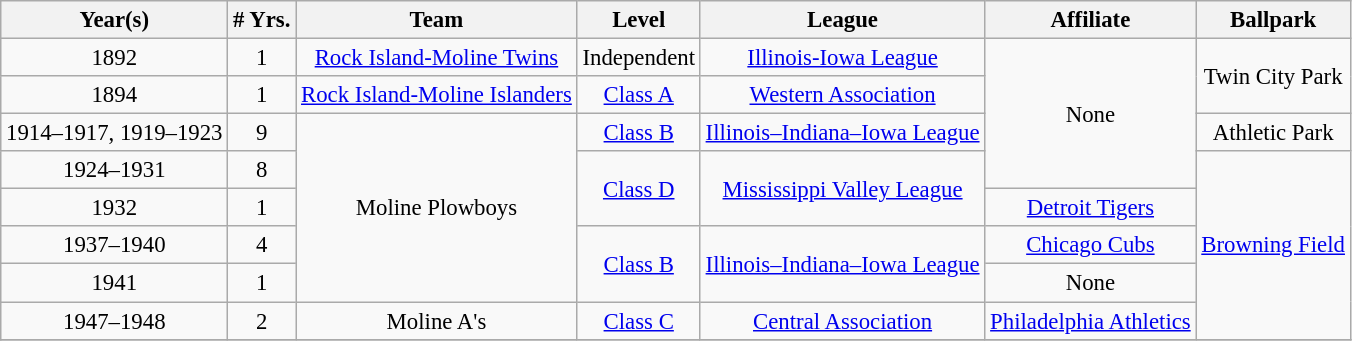<table class="wikitable" style="text-align:center; font-size: 95%;">
<tr>
<th>Year(s)</th>
<th># Yrs.</th>
<th>Team</th>
<th>Level</th>
<th>League</th>
<th>Affiliate</th>
<th>Ballpark</th>
</tr>
<tr>
<td>1892</td>
<td>1</td>
<td><a href='#'>Rock Island-Moline Twins</a></td>
<td>Independent</td>
<td><a href='#'>Illinois-Iowa League</a></td>
<td rowspan=4>None</td>
<td rowspan=2>Twin City Park</td>
</tr>
<tr>
<td>1894</td>
<td>1</td>
<td><a href='#'>Rock Island-Moline Islanders</a></td>
<td><a href='#'>Class A</a></td>
<td><a href='#'>Western Association</a></td>
</tr>
<tr>
<td>1914–1917, 1919–1923</td>
<td>9</td>
<td rowspan=5>Moline Plowboys</td>
<td><a href='#'>Class B</a></td>
<td><a href='#'>Illinois–Indiana–Iowa League</a></td>
<td>Athletic Park</td>
</tr>
<tr>
<td>1924–1931</td>
<td>8</td>
<td rowspan=2><a href='#'>Class D</a></td>
<td rowspan=2><a href='#'>Mississippi Valley League</a></td>
<td rowspan=5><a href='#'>Browning Field</a></td>
</tr>
<tr>
<td>1932</td>
<td>1</td>
<td><a href='#'>Detroit Tigers</a></td>
</tr>
<tr>
<td>1937–1940</td>
<td>4</td>
<td rowspan=2><a href='#'>Class B</a></td>
<td rowspan=2><a href='#'>Illinois–Indiana–Iowa League</a></td>
<td><a href='#'>Chicago Cubs</a></td>
</tr>
<tr>
<td>1941</td>
<td>1</td>
<td>None</td>
</tr>
<tr>
<td>1947–1948</td>
<td>2</td>
<td>Moline A's</td>
<td><a href='#'>Class C</a></td>
<td><a href='#'>Central Association</a></td>
<td><a href='#'>Philadelphia Athletics</a></td>
</tr>
<tr>
</tr>
</table>
